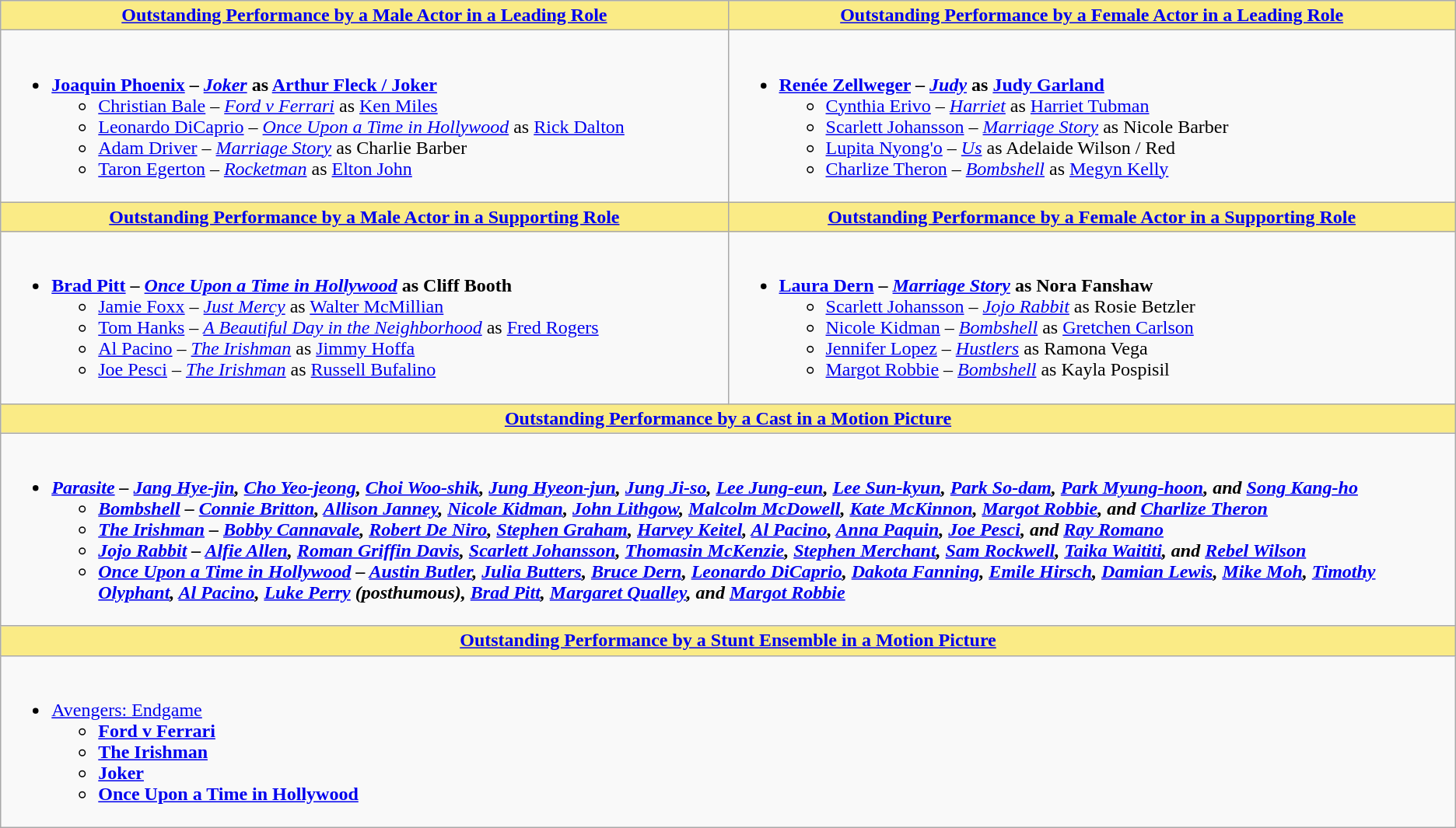<table class=wikitable style="width="100%">
<tr>
<th style="background:#FAEB86;" width="50%"><a href='#'>Outstanding Performance by a Male Actor in a Leading Role</a></th>
<th style="background:#FAEB86;" width="50%"><a href='#'>Outstanding Performance by a Female Actor in a Leading Role</a></th>
</tr>
<tr>
<td valign="top"><br><ul><li><strong><a href='#'>Joaquin Phoenix</a> – <em><a href='#'>Joker</a></em> as <a href='#'>Arthur Fleck / Joker</a></strong><ul><li><a href='#'>Christian Bale</a> – <em><a href='#'>Ford v Ferrari</a></em> as <a href='#'>Ken Miles</a></li><li><a href='#'>Leonardo DiCaprio</a> – <em><a href='#'>Once Upon a Time in Hollywood</a></em> as <a href='#'>Rick Dalton</a></li><li><a href='#'>Adam Driver</a> – <em><a href='#'>Marriage Story</a></em> as Charlie Barber</li><li><a href='#'>Taron Egerton</a> – <em><a href='#'>Rocketman</a></em> as <a href='#'>Elton John</a></li></ul></li></ul></td>
<td valign="top"><br><ul><li><strong><a href='#'>Renée Zellweger</a> – <em><a href='#'>Judy</a></em> as <a href='#'>Judy Garland</a></strong><ul><li><a href='#'>Cynthia Erivo</a> – <em><a href='#'>Harriet</a></em> as <a href='#'>Harriet Tubman</a></li><li><a href='#'>Scarlett Johansson</a> – <em><a href='#'>Marriage Story</a></em> as Nicole Barber</li><li><a href='#'>Lupita Nyong'o</a> – <em><a href='#'>Us</a></em> as Adelaide Wilson / Red</li><li><a href='#'>Charlize Theron</a> – <em><a href='#'>Bombshell</a></em> as <a href='#'>Megyn Kelly</a></li></ul></li></ul></td>
</tr>
<tr>
<th style="background:#FAEB86;"><a href='#'>Outstanding Performance by a Male Actor in a Supporting Role</a></th>
<th style="background:#FAEB86;"><a href='#'>Outstanding Performance by a Female Actor in a Supporting Role</a></th>
</tr>
<tr>
<td valign="top"><br><ul><li><strong><a href='#'>Brad Pitt</a> – <em><a href='#'>Once Upon a Time in Hollywood</a></em> as Cliff Booth</strong><ul><li><a href='#'>Jamie Foxx</a> – <em><a href='#'>Just Mercy</a></em> as <a href='#'>Walter McMillian</a></li><li><a href='#'>Tom Hanks</a> – <em><a href='#'>A Beautiful Day in the Neighborhood</a></em> as <a href='#'>Fred Rogers</a></li><li><a href='#'>Al Pacino</a> – <em><a href='#'>The Irishman</a></em> as <a href='#'>Jimmy Hoffa</a></li><li><a href='#'>Joe Pesci</a> – <em><a href='#'>The Irishman</a></em> as <a href='#'>Russell Bufalino</a></li></ul></li></ul></td>
<td valign="top"><br><ul><li><strong><a href='#'>Laura Dern</a> – <em><a href='#'>Marriage Story</a></em> as Nora Fanshaw</strong><ul><li><a href='#'>Scarlett Johansson</a> – <em><a href='#'>Jojo Rabbit</a></em> as Rosie Betzler</li><li><a href='#'>Nicole Kidman</a> – <em><a href='#'>Bombshell</a></em> as <a href='#'>Gretchen Carlson</a></li><li><a href='#'>Jennifer Lopez</a> – <em><a href='#'>Hustlers</a></em> as Ramona Vega</li><li><a href='#'>Margot Robbie</a> – <em><a href='#'>Bombshell</a></em> as Kayla Pospisil</li></ul></li></ul></td>
</tr>
<tr>
<th colspan="2" style="background:#FAEB86;"><a href='#'>Outstanding Performance by a Cast in a Motion Picture</a></th>
</tr>
<tr>
<td colspan="2" style="vertical-align:top;"><br><ul><li><strong><em><a href='#'>Parasite</a><em> – <a href='#'>Jang Hye-jin</a>, <a href='#'>Cho Yeo-jeong</a>, <a href='#'>Choi Woo-shik</a>, <a href='#'>Jung Hyeon-jun</a>, <a href='#'>Jung Ji-so</a>, <a href='#'>Lee Jung-eun</a>, <a href='#'>Lee Sun-kyun</a>, <a href='#'>Park So-dam</a>, <a href='#'>Park Myung-hoon</a>, and <a href='#'>Song Kang-ho</a><strong><ul><li></em><a href='#'>Bombshell</a><em> – <a href='#'>Connie Britton</a>, <a href='#'>Allison Janney</a>, <a href='#'>Nicole Kidman</a>, <a href='#'>John Lithgow</a>, <a href='#'>Malcolm McDowell</a>, <a href='#'>Kate McKinnon</a>, <a href='#'>Margot Robbie</a>, and <a href='#'>Charlize Theron</a></li><li></em><a href='#'>The Irishman</a><em> – <a href='#'>Bobby Cannavale</a>, <a href='#'>Robert De Niro</a>, <a href='#'>Stephen Graham</a>, <a href='#'>Harvey Keitel</a>, <a href='#'>Al Pacino</a>, <a href='#'>Anna Paquin</a>, <a href='#'>Joe Pesci</a>, and <a href='#'>Ray Romano</a></li><li></em><a href='#'>Jojo Rabbit</a><em> – <a href='#'>Alfie Allen</a>, <a href='#'>Roman Griffin Davis</a>, <a href='#'>Scarlett Johansson</a>, <a href='#'>Thomasin McKenzie</a>, <a href='#'>Stephen Merchant</a>, <a href='#'>Sam Rockwell</a>, <a href='#'>Taika Waititi</a>, and <a href='#'>Rebel Wilson</a></li><li></em><a href='#'>Once Upon a Time in Hollywood</a><em> – <a href='#'>Austin Butler</a>, <a href='#'>Julia Butters</a>, <a href='#'>Bruce Dern</a>, <a href='#'>Leonardo DiCaprio</a>, <a href='#'>Dakota Fanning</a>, <a href='#'>Emile Hirsch</a>, <a href='#'>Damian Lewis</a>, <a href='#'>Mike Moh</a>, <a href='#'>Timothy Olyphant</a>, <a href='#'>Al Pacino</a>, <a href='#'>Luke Perry</a> (posthumous), <a href='#'>Brad Pitt</a>, <a href='#'>Margaret Qualley</a>, and <a href='#'>Margot Robbie</a></li></ul></li></ul></td>
</tr>
<tr>
<th colspan="2" style="background:#FAEB86"><a href='#'>Outstanding Performance by a Stunt Ensemble in a Motion Picture</a></th>
</tr>
<tr>
<td colspan="2" style="vertical-align:top;"><br><ul><li></em></strong><a href='#'>Avengers: Endgame</a><strong><em><ul><li></em><a href='#'>Ford v Ferrari</a><em></li><li></em><a href='#'>The Irishman</a><em></li><li></em><a href='#'>Joker</a><em></li><li></em><a href='#'>Once Upon a Time in Hollywood</a><em></li></ul></li></ul></td>
</tr>
</table>
